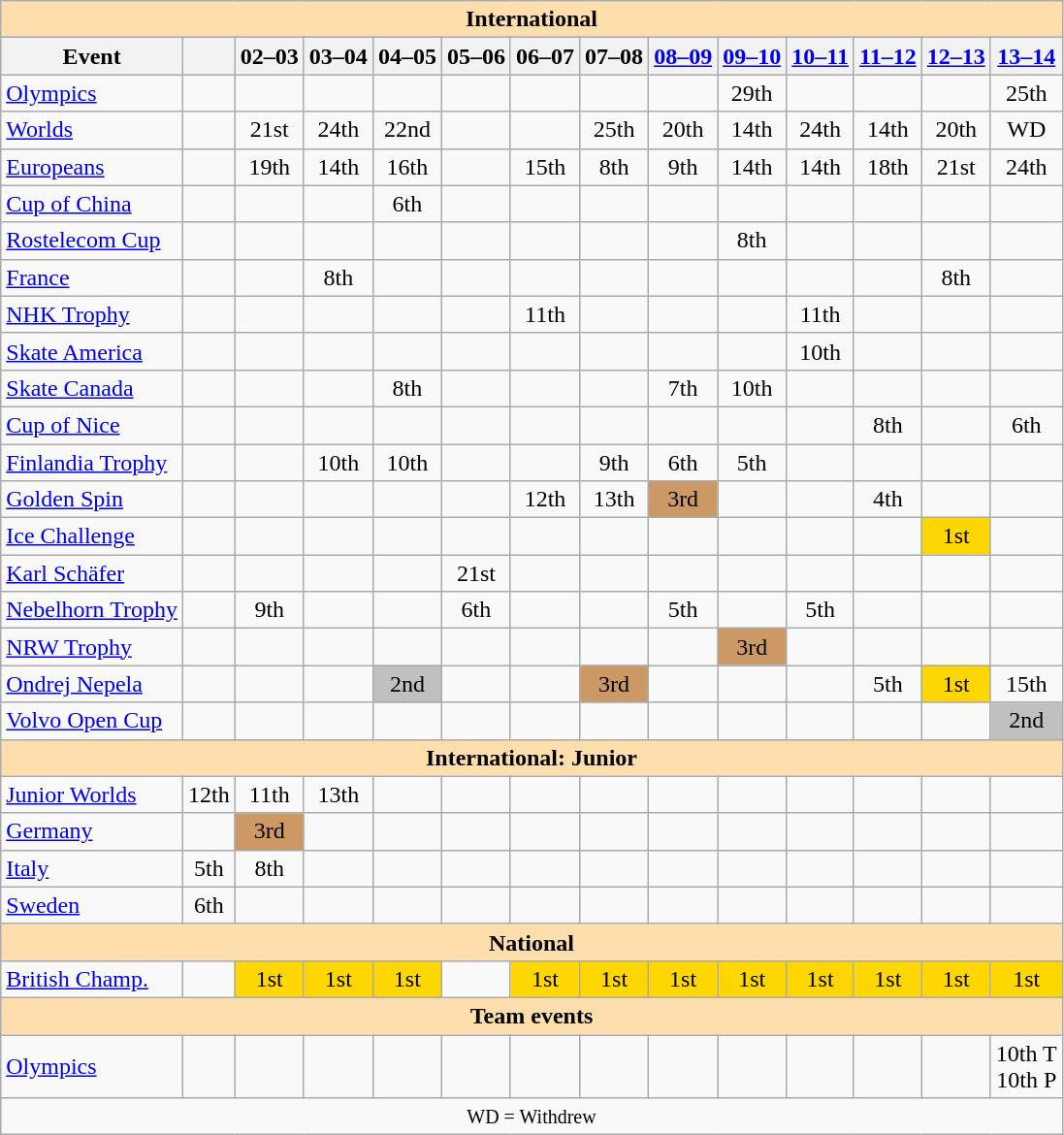<table class="wikitable" style="text-align:center">
<tr>
<th style="background-color: #ffdead; " colspan=14 align=center>International</th>
</tr>
<tr>
<th>Event</th>
<th></th>
<th>02–03</th>
<th>03–04</th>
<th>04–05</th>
<th>05–06</th>
<th>06–07</th>
<th>07–08</th>
<th><a href='#'>08–09</a></th>
<th><a href='#'>09–10</a></th>
<th><a href='#'>10–11</a></th>
<th><a href='#'>11–12</a></th>
<th><a href='#'>12–13</a></th>
<th><a href='#'>13–14</a></th>
</tr>
<tr>
<td align=left><a href='#'>Olympics</a></td>
<td></td>
<td></td>
<td></td>
<td></td>
<td></td>
<td></td>
<td></td>
<td></td>
<td>29th</td>
<td></td>
<td></td>
<td></td>
<td>25th</td>
</tr>
<tr>
<td align=left><a href='#'>Worlds</a></td>
<td></td>
<td>21st</td>
<td>24th</td>
<td>22nd</td>
<td></td>
<td></td>
<td>25th</td>
<td>20th</td>
<td>14th</td>
<td>24th</td>
<td>14th</td>
<td>20th</td>
<td>WD</td>
</tr>
<tr>
<td align=left><a href='#'>Europeans</a></td>
<td></td>
<td>19th</td>
<td>14th</td>
<td>16th</td>
<td></td>
<td>15th</td>
<td>8th</td>
<td>9th</td>
<td>14th</td>
<td>14th</td>
<td>18th</td>
<td>21st</td>
<td>24th</td>
</tr>
<tr>
<td align=left> <a href='#'>Cup of China</a></td>
<td></td>
<td></td>
<td></td>
<td>6th</td>
<td></td>
<td></td>
<td></td>
<td></td>
<td></td>
<td></td>
<td></td>
<td></td>
<td></td>
</tr>
<tr>
<td align=left> <a href='#'>Rostelecom Cup</a></td>
<td></td>
<td></td>
<td></td>
<td></td>
<td></td>
<td></td>
<td></td>
<td></td>
<td>8th</td>
<td></td>
<td></td>
<td></td>
<td></td>
</tr>
<tr>
<td align=left> <a href='#'>France</a></td>
<td></td>
<td></td>
<td>8th</td>
<td></td>
<td></td>
<td></td>
<td></td>
<td></td>
<td></td>
<td></td>
<td></td>
<td>8th</td>
<td></td>
</tr>
<tr>
<td align=left> <a href='#'>NHK Trophy</a></td>
<td></td>
<td></td>
<td></td>
<td></td>
<td></td>
<td>11th</td>
<td></td>
<td></td>
<td></td>
<td>11th</td>
<td></td>
<td></td>
<td></td>
</tr>
<tr>
<td align=left> <a href='#'>Skate America</a></td>
<td></td>
<td></td>
<td></td>
<td></td>
<td></td>
<td></td>
<td></td>
<td></td>
<td></td>
<td>10th</td>
<td></td>
<td></td>
<td></td>
</tr>
<tr>
<td align=left> <a href='#'>Skate Canada</a></td>
<td></td>
<td></td>
<td></td>
<td>8th</td>
<td></td>
<td></td>
<td></td>
<td>7th</td>
<td>10th</td>
<td></td>
<td></td>
<td></td>
<td></td>
</tr>
<tr>
<td align=left><a href='#'>Cup of Nice</a></td>
<td></td>
<td></td>
<td></td>
<td></td>
<td></td>
<td></td>
<td></td>
<td></td>
<td></td>
<td></td>
<td>8th</td>
<td></td>
<td>6th</td>
</tr>
<tr>
<td align=left><a href='#'>Finlandia Trophy</a></td>
<td></td>
<td></td>
<td>10th</td>
<td>10th</td>
<td></td>
<td></td>
<td>9th</td>
<td>6th</td>
<td>5th</td>
<td></td>
<td></td>
<td></td>
<td></td>
</tr>
<tr>
<td align=left><a href='#'>Golden Spin</a></td>
<td></td>
<td></td>
<td></td>
<td></td>
<td></td>
<td>12th</td>
<td>13th</td>
<td bgcolor=cc9966>3rd</td>
<td></td>
<td></td>
<td>4th</td>
<td></td>
<td></td>
</tr>
<tr>
<td align=left><a href='#'>Ice Challenge</a></td>
<td></td>
<td></td>
<td></td>
<td></td>
<td></td>
<td></td>
<td></td>
<td></td>
<td></td>
<td></td>
<td></td>
<td bgcolor=gold>1st</td>
<td></td>
</tr>
<tr>
<td align=left><a href='#'>Karl Schäfer</a></td>
<td></td>
<td></td>
<td></td>
<td></td>
<td>21st</td>
<td></td>
<td></td>
<td></td>
<td></td>
<td></td>
<td></td>
<td></td>
<td></td>
</tr>
<tr>
<td align=left><a href='#'>Nebelhorn Trophy</a></td>
<td></td>
<td>9th</td>
<td></td>
<td></td>
<td>6th</td>
<td></td>
<td></td>
<td>5th</td>
<td></td>
<td>5th</td>
<td></td>
<td></td>
<td></td>
</tr>
<tr>
<td align=left><a href='#'>NRW Trophy</a></td>
<td></td>
<td></td>
<td></td>
<td></td>
<td></td>
<td></td>
<td></td>
<td></td>
<td bgcolor=cc9966>3rd</td>
<td></td>
<td></td>
<td></td>
<td></td>
</tr>
<tr>
<td align=left><a href='#'>Ondrej Nepela</a></td>
<td></td>
<td></td>
<td></td>
<td bgcolor=silver>2nd</td>
<td></td>
<td></td>
<td bgcolor=cc9966>3rd</td>
<td></td>
<td></td>
<td></td>
<td>5th</td>
<td bgcolor=gold>1st</td>
<td>15th</td>
</tr>
<tr>
<td align=left><a href='#'>Volvo Open Cup</a></td>
<td></td>
<td></td>
<td></td>
<td></td>
<td></td>
<td></td>
<td></td>
<td></td>
<td></td>
<td></td>
<td></td>
<td></td>
<td bgcolor=silver>2nd</td>
</tr>
<tr>
<th style="background-color: #ffdead; " colspan=14 align=center>International: Junior</th>
</tr>
<tr>
<td align=left><a href='#'>Junior Worlds</a></td>
<td>12th</td>
<td>11th</td>
<td>13th</td>
<td></td>
<td></td>
<td></td>
<td></td>
<td></td>
<td></td>
<td></td>
<td></td>
<td></td>
<td></td>
</tr>
<tr>
<td align=left> <a href='#'>Germany</a></td>
<td></td>
<td bgcolor=cc9966>3rd</td>
<td></td>
<td></td>
<td></td>
<td></td>
<td></td>
<td></td>
<td></td>
<td></td>
<td></td>
<td></td>
<td></td>
</tr>
<tr>
<td align=left> <a href='#'>Italy</a></td>
<td>5th</td>
<td>8th</td>
<td></td>
<td></td>
<td></td>
<td></td>
<td></td>
<td></td>
<td></td>
<td></td>
<td></td>
<td></td>
<td></td>
</tr>
<tr>
<td align=left> <a href='#'>Sweden</a></td>
<td>6th</td>
<td></td>
<td></td>
<td></td>
<td></td>
<td></td>
<td></td>
<td></td>
<td></td>
<td></td>
<td></td>
<td></td>
<td></td>
</tr>
<tr>
<th style="background-color: #ffdead; " colspan=14 align=center>National</th>
</tr>
<tr>
<td align=left><a href='#'>British Champ.</a></td>
<td></td>
<td bgcolor=gold>1st</td>
<td bgcolor=gold>1st</td>
<td bgcolor=gold>1st</td>
<td></td>
<td bgcolor=gold>1st</td>
<td bgcolor=gold>1st</td>
<td bgcolor=gold>1st</td>
<td bgcolor=gold>1st</td>
<td bgcolor=gold>1st</td>
<td bgcolor=gold>1st</td>
<td bgcolor=gold>1st</td>
<td bgcolor=gold>1st</td>
</tr>
<tr>
<th style="background-color: #ffdead; " colspan=14 align=center>Team events</th>
</tr>
<tr>
<td align=left><a href='#'>Olympics</a></td>
<td></td>
<td></td>
<td></td>
<td></td>
<td></td>
<td></td>
<td></td>
<td></td>
<td></td>
<td></td>
<td></td>
<td></td>
<td>10th T <br> 10th P</td>
</tr>
<tr>
<td colspan=14 align=center><small> WD = Withdrew </small></td>
</tr>
</table>
